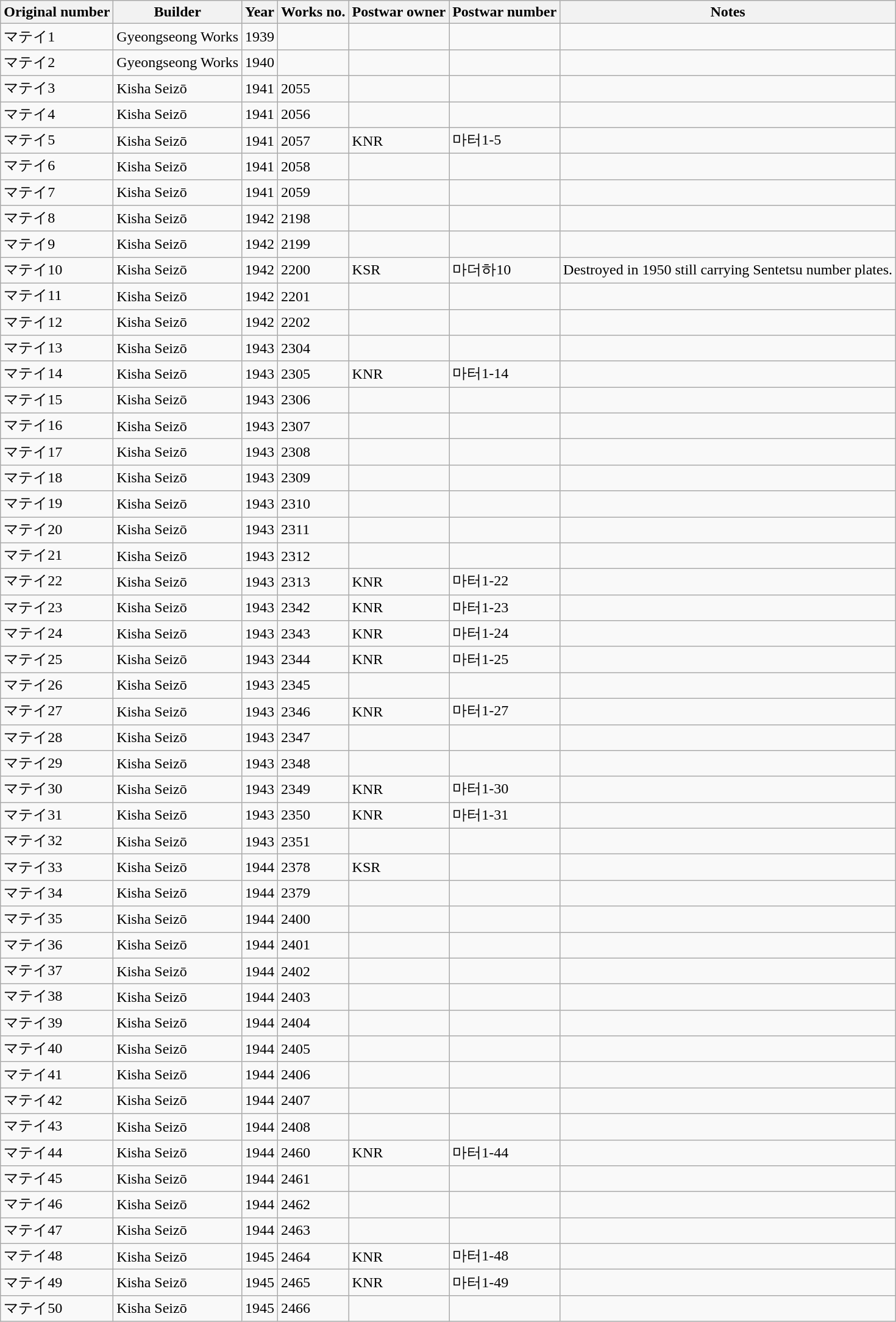<table class="wikitable">
<tr>
<th>Original number</th>
<th>Builder</th>
<th>Year</th>
<th>Works no.</th>
<th>Postwar owner</th>
<th>Postwar number</th>
<th>Notes</th>
</tr>
<tr>
<td>マテイ1</td>
<td>Gyeongseong Works</td>
<td>1939</td>
<td></td>
<td></td>
<td></td>
<td></td>
</tr>
<tr>
<td>マテイ2</td>
<td>Gyeongseong Works</td>
<td>1940</td>
<td></td>
<td></td>
<td></td>
<td></td>
</tr>
<tr>
<td>マテイ3</td>
<td>Kisha Seizō</td>
<td>1941</td>
<td>2055</td>
<td></td>
<td></td>
<td></td>
</tr>
<tr>
<td>マテイ4</td>
<td>Kisha Seizō</td>
<td>1941</td>
<td>2056</td>
<td></td>
<td></td>
<td></td>
</tr>
<tr>
<td>マテイ5</td>
<td>Kisha Seizō</td>
<td>1941</td>
<td>2057</td>
<td>KNR</td>
<td>마터1-5</td>
<td></td>
</tr>
<tr>
<td>マテイ6</td>
<td>Kisha Seizō</td>
<td>1941</td>
<td>2058</td>
<td></td>
<td></td>
<td></td>
</tr>
<tr>
<td>マテイ7</td>
<td>Kisha Seizō</td>
<td>1941</td>
<td>2059</td>
<td></td>
<td></td>
<td></td>
</tr>
<tr>
<td>マテイ8</td>
<td>Kisha Seizō</td>
<td>1942</td>
<td>2198</td>
<td></td>
<td></td>
<td></td>
</tr>
<tr>
<td>マテイ9</td>
<td>Kisha Seizō</td>
<td>1942</td>
<td>2199</td>
<td></td>
<td></td>
<td></td>
</tr>
<tr>
<td>マテイ10</td>
<td>Kisha Seizō</td>
<td>1942</td>
<td>2200</td>
<td>KSR</td>
<td>마더하10</td>
<td>Destroyed in 1950 still carrying Sentetsu number plates.</td>
</tr>
<tr>
<td>マテイ11</td>
<td>Kisha Seizō</td>
<td>1942</td>
<td>2201</td>
<td></td>
<td></td>
<td></td>
</tr>
<tr>
<td>マテイ12</td>
<td>Kisha Seizō</td>
<td>1942</td>
<td>2202</td>
<td></td>
<td></td>
<td></td>
</tr>
<tr>
<td>マテイ13</td>
<td>Kisha Seizō</td>
<td>1943</td>
<td>2304</td>
<td></td>
<td></td>
<td></td>
</tr>
<tr>
<td>マテイ14</td>
<td>Kisha Seizō</td>
<td>1943</td>
<td>2305</td>
<td>KNR</td>
<td>마터1-14</td>
<td></td>
</tr>
<tr>
<td>マテイ15</td>
<td>Kisha Seizō</td>
<td>1943</td>
<td>2306</td>
<td></td>
<td></td>
<td></td>
</tr>
<tr>
<td>マテイ16</td>
<td>Kisha Seizō</td>
<td>1943</td>
<td>2307</td>
<td></td>
<td></td>
<td></td>
</tr>
<tr>
<td>マテイ17</td>
<td>Kisha Seizō</td>
<td>1943</td>
<td>2308</td>
<td></td>
<td></td>
<td></td>
</tr>
<tr>
<td>マテイ18</td>
<td>Kisha Seizō</td>
<td>1943</td>
<td>2309</td>
<td></td>
<td></td>
<td></td>
</tr>
<tr>
<td>マテイ19</td>
<td>Kisha Seizō</td>
<td>1943</td>
<td>2310</td>
<td></td>
<td></td>
<td></td>
</tr>
<tr>
<td>マテイ20</td>
<td>Kisha Seizō</td>
<td>1943</td>
<td>2311</td>
<td></td>
<td></td>
<td></td>
</tr>
<tr>
<td>マテイ21</td>
<td>Kisha Seizō</td>
<td>1943</td>
<td>2312</td>
<td></td>
<td></td>
<td></td>
</tr>
<tr>
<td>マテイ22</td>
<td>Kisha Seizō</td>
<td>1943</td>
<td>2313</td>
<td>KNR</td>
<td>마터1-22</td>
<td></td>
</tr>
<tr>
<td>マテイ23</td>
<td>Kisha Seizō</td>
<td>1943</td>
<td>2342</td>
<td>KNR</td>
<td>마터1-23</td>
<td></td>
</tr>
<tr>
<td>マテイ24</td>
<td>Kisha Seizō</td>
<td>1943</td>
<td>2343</td>
<td>KNR</td>
<td>마터1-24</td>
<td></td>
</tr>
<tr>
<td>マテイ25</td>
<td>Kisha Seizō</td>
<td>1943</td>
<td>2344</td>
<td>KNR</td>
<td>마터1-25</td>
<td></td>
</tr>
<tr>
<td>マテイ26</td>
<td>Kisha Seizō</td>
<td>1943</td>
<td>2345</td>
<td></td>
<td></td>
<td></td>
</tr>
<tr>
<td>マテイ27</td>
<td>Kisha Seizō</td>
<td>1943</td>
<td>2346</td>
<td>KNR</td>
<td>마터1-27</td>
<td></td>
</tr>
<tr>
<td>マテイ28</td>
<td>Kisha Seizō</td>
<td>1943</td>
<td>2347</td>
<td></td>
<td></td>
<td></td>
</tr>
<tr>
<td>マテイ29</td>
<td>Kisha Seizō</td>
<td>1943</td>
<td>2348</td>
<td></td>
<td></td>
<td></td>
</tr>
<tr>
<td>マテイ30</td>
<td>Kisha Seizō</td>
<td>1943</td>
<td>2349</td>
<td>KNR</td>
<td>마터1-30</td>
<td></td>
</tr>
<tr>
<td>マテイ31</td>
<td>Kisha Seizō</td>
<td>1943</td>
<td>2350</td>
<td>KNR</td>
<td>마터1-31</td>
<td></td>
</tr>
<tr>
<td>マテイ32</td>
<td>Kisha Seizō</td>
<td>1943</td>
<td>2351</td>
<td></td>
<td></td>
<td></td>
</tr>
<tr>
<td>マテイ33</td>
<td>Kisha Seizō</td>
<td>1944</td>
<td>2378</td>
<td>KSR</td>
<td></td>
<td></td>
</tr>
<tr>
<td>マテイ34</td>
<td>Kisha Seizō</td>
<td>1944</td>
<td>2379</td>
<td></td>
<td></td>
<td></td>
</tr>
<tr>
<td>マテイ35</td>
<td>Kisha Seizō</td>
<td>1944</td>
<td>2400</td>
<td></td>
<td></td>
<td></td>
</tr>
<tr>
<td>マテイ36</td>
<td>Kisha Seizō</td>
<td>1944</td>
<td>2401</td>
<td></td>
<td></td>
<td></td>
</tr>
<tr>
<td>マテイ37</td>
<td>Kisha Seizō</td>
<td>1944</td>
<td>2402</td>
<td></td>
<td></td>
<td></td>
</tr>
<tr>
<td>マテイ38</td>
<td>Kisha Seizō</td>
<td>1944</td>
<td>2403</td>
<td></td>
<td></td>
<td></td>
</tr>
<tr>
<td>マテイ39</td>
<td>Kisha Seizō</td>
<td>1944</td>
<td>2404</td>
<td></td>
<td></td>
<td></td>
</tr>
<tr>
<td>マテイ40</td>
<td>Kisha Seizō</td>
<td>1944</td>
<td>2405</td>
<td></td>
<td></td>
<td></td>
</tr>
<tr>
<td>マテイ41</td>
<td>Kisha Seizō</td>
<td>1944</td>
<td>2406</td>
<td></td>
<td></td>
<td></td>
</tr>
<tr>
<td>マテイ42</td>
<td>Kisha Seizō</td>
<td>1944</td>
<td>2407</td>
<td></td>
<td></td>
<td></td>
</tr>
<tr>
<td>マテイ43</td>
<td>Kisha Seizō</td>
<td>1944</td>
<td>2408</td>
<td></td>
<td></td>
<td></td>
</tr>
<tr>
<td>マテイ44</td>
<td>Kisha Seizō</td>
<td>1944</td>
<td>2460</td>
<td>KNR</td>
<td>마터1-44</td>
<td></td>
</tr>
<tr>
<td>マテイ45</td>
<td>Kisha Seizō</td>
<td>1944</td>
<td>2461</td>
<td></td>
<td></td>
<td></td>
</tr>
<tr>
<td>マテイ46</td>
<td>Kisha Seizō</td>
<td>1944</td>
<td>2462</td>
<td></td>
<td></td>
<td></td>
</tr>
<tr>
<td>マテイ47</td>
<td>Kisha Seizō</td>
<td>1944</td>
<td>2463</td>
<td></td>
<td></td>
<td></td>
</tr>
<tr>
<td>マテイ48</td>
<td>Kisha Seizō</td>
<td>1945</td>
<td>2464</td>
<td>KNR</td>
<td>마터1-48</td>
<td></td>
</tr>
<tr>
<td>マテイ49</td>
<td>Kisha Seizō</td>
<td>1945</td>
<td>2465</td>
<td>KNR</td>
<td>마터1-49</td>
<td></td>
</tr>
<tr>
<td>マテイ50</td>
<td>Kisha Seizō</td>
<td>1945</td>
<td>2466</td>
<td></td>
<td></td>
<td></td>
</tr>
</table>
